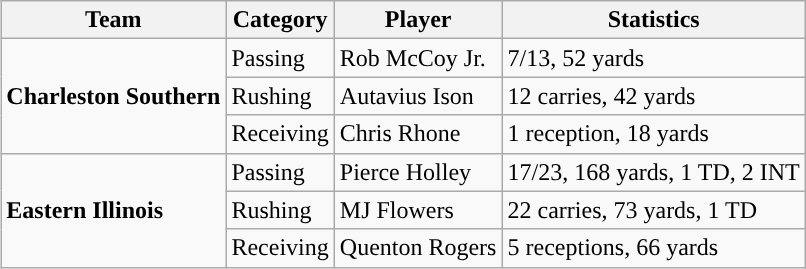<table class="wikitable" style="float: right;">
<tr>
<th>Team</th>
<th>Category</th>
<th>Player</th>
<th>Statistics</th>
</tr>
<tr>
<td rowspan=3><strong>Charleston Southern</strong></td>
<td>Passing</td>
<td>Rob McCoy Jr.</td>
<td>7/13, 52 yards</td>
</tr>
<tr>
<td>Rushing</td>
<td>Autavius Ison</td>
<td>12 carries, 42 yards</td>
</tr>
<tr>
<td>Receiving</td>
<td>Chris Rhone</td>
<td>1 reception, 18 yards</td>
</tr>
<tr>
<td rowspan=3><strong>Eastern Illinois</strong></td>
<td>Passing</td>
<td>Pierce Holley</td>
<td>17/23, 168 yards, 1 TD, 2 INT</td>
</tr>
<tr>
<td>Rushing</td>
<td>MJ Flowers</td>
<td>22 carries, 73 yards, 1 TD</td>
</tr>
<tr>
<td>Receiving</td>
<td>Quenton Rogers</td>
<td>5 receptions, 66 yards</td>
</tr>
</table>
